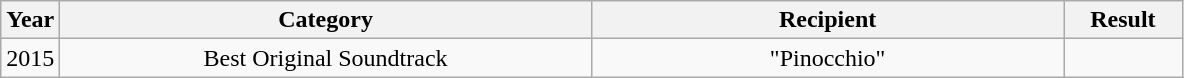<table class="wikitable" style="text-align:center">
<tr>
<th width="5%">Year</th>
<th width="45%">Category</th>
<th width="40%">Recipient</th>
<th width="10%">Result</th>
</tr>
<tr>
<td>2015</td>
<td>Best Original Soundtrack</td>
<td>"Pinocchio" </td>
<td></td>
</tr>
</table>
